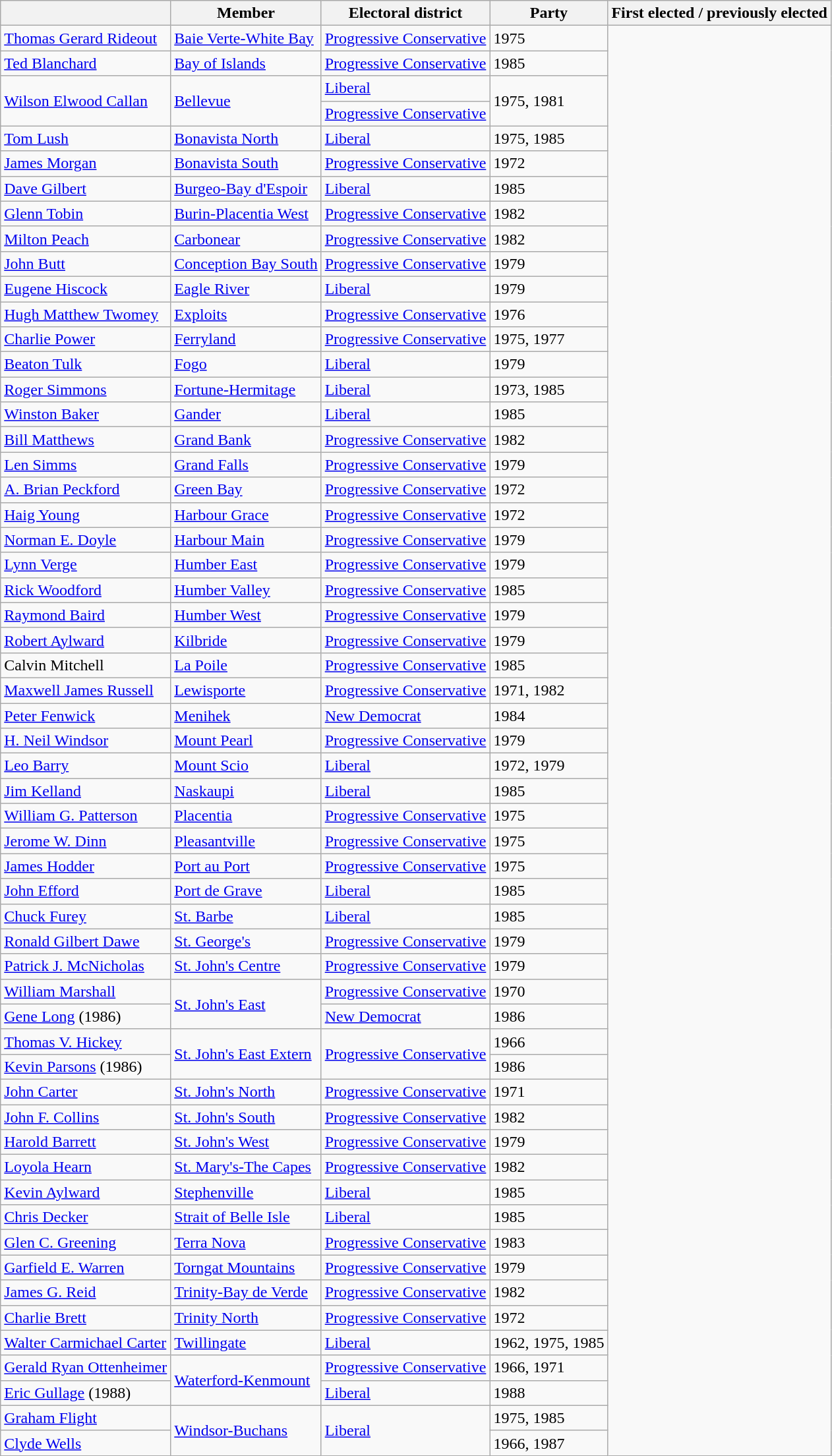<table class="wikitable sortable">
<tr>
<th></th>
<th>Member</th>
<th>Electoral district</th>
<th>Party</th>
<th>First elected / previously elected</th>
</tr>
<tr>
<td><a href='#'>Thomas Gerard Rideout</a></td>
<td><a href='#'>Baie Verte-White Bay</a></td>
<td><a href='#'>Progressive Conservative</a></td>
<td>1975</td>
</tr>
<tr>
<td><a href='#'>Ted Blanchard</a></td>
<td><a href='#'>Bay of Islands</a></td>
<td><a href='#'>Progressive Conservative</a></td>
<td>1985</td>
</tr>
<tr>
<td rowspan=2><a href='#'>Wilson Elwood Callan</a></td>
<td rowspan=2><a href='#'>Bellevue</a></td>
<td><a href='#'>Liberal</a></td>
<td rowspan=2>1975, 1981</td>
</tr>
<tr>
<td><a href='#'>Progressive Conservative</a></td>
</tr>
<tr>
<td><a href='#'>Tom Lush</a></td>
<td><a href='#'>Bonavista North</a></td>
<td><a href='#'>Liberal</a></td>
<td>1975, 1985</td>
</tr>
<tr>
<td><a href='#'>James Morgan</a></td>
<td><a href='#'>Bonavista South</a></td>
<td><a href='#'>Progressive Conservative</a></td>
<td>1972</td>
</tr>
<tr>
<td><a href='#'>Dave Gilbert</a></td>
<td><a href='#'>Burgeo-Bay d'Espoir</a></td>
<td><a href='#'>Liberal</a></td>
<td>1985</td>
</tr>
<tr>
<td><a href='#'>Glenn Tobin</a></td>
<td><a href='#'>Burin-Placentia West</a></td>
<td><a href='#'>Progressive Conservative</a></td>
<td>1982</td>
</tr>
<tr>
<td><a href='#'>Milton Peach</a></td>
<td><a href='#'>Carbonear</a></td>
<td><a href='#'>Progressive Conservative</a></td>
<td>1982</td>
</tr>
<tr>
<td><a href='#'>John Butt</a></td>
<td><a href='#'>Conception Bay South</a></td>
<td><a href='#'>Progressive Conservative</a></td>
<td>1979</td>
</tr>
<tr>
<td><a href='#'>Eugene Hiscock</a></td>
<td><a href='#'>Eagle River</a></td>
<td><a href='#'>Liberal</a></td>
<td>1979</td>
</tr>
<tr>
<td><a href='#'>Hugh Matthew Twomey</a></td>
<td><a href='#'>Exploits</a></td>
<td><a href='#'>Progressive Conservative</a></td>
<td>1976</td>
</tr>
<tr>
<td><a href='#'>Charlie Power</a></td>
<td><a href='#'>Ferryland</a></td>
<td><a href='#'>Progressive Conservative</a></td>
<td>1975, 1977</td>
</tr>
<tr>
<td><a href='#'>Beaton Tulk</a></td>
<td><a href='#'>Fogo</a></td>
<td><a href='#'>Liberal</a></td>
<td>1979</td>
</tr>
<tr>
<td><a href='#'>Roger Simmons</a></td>
<td><a href='#'>Fortune-Hermitage</a></td>
<td><a href='#'>Liberal</a></td>
<td>1973, 1985</td>
</tr>
<tr>
<td><a href='#'>Winston Baker</a></td>
<td><a href='#'>Gander</a></td>
<td><a href='#'>Liberal</a></td>
<td>1985</td>
</tr>
<tr>
<td><a href='#'>Bill Matthews</a></td>
<td><a href='#'>Grand Bank</a></td>
<td><a href='#'>Progressive Conservative</a></td>
<td>1982</td>
</tr>
<tr>
<td><a href='#'>Len Simms</a></td>
<td><a href='#'>Grand Falls</a></td>
<td><a href='#'>Progressive Conservative</a></td>
<td>1979</td>
</tr>
<tr>
<td><a href='#'>A. Brian Peckford</a></td>
<td><a href='#'>Green Bay</a></td>
<td><a href='#'>Progressive Conservative</a></td>
<td>1972</td>
</tr>
<tr>
<td><a href='#'>Haig Young</a></td>
<td><a href='#'>Harbour Grace</a></td>
<td><a href='#'>Progressive Conservative</a></td>
<td>1972</td>
</tr>
<tr>
<td><a href='#'>Norman E. Doyle</a></td>
<td><a href='#'>Harbour Main</a></td>
<td><a href='#'>Progressive Conservative</a></td>
<td>1979</td>
</tr>
<tr>
<td><a href='#'>Lynn Verge</a></td>
<td><a href='#'>Humber East</a></td>
<td><a href='#'>Progressive Conservative</a></td>
<td>1979</td>
</tr>
<tr>
<td><a href='#'>Rick Woodford</a></td>
<td><a href='#'>Humber Valley</a></td>
<td><a href='#'>Progressive Conservative</a></td>
<td>1985</td>
</tr>
<tr>
<td><a href='#'>Raymond Baird</a></td>
<td><a href='#'>Humber West</a></td>
<td><a href='#'>Progressive Conservative</a></td>
<td>1979</td>
</tr>
<tr>
<td><a href='#'>Robert Aylward</a></td>
<td><a href='#'>Kilbride</a></td>
<td><a href='#'>Progressive Conservative</a></td>
<td>1979</td>
</tr>
<tr>
<td>Calvin Mitchell</td>
<td><a href='#'>La Poile</a></td>
<td><a href='#'>Progressive Conservative</a></td>
<td>1985</td>
</tr>
<tr>
<td><a href='#'>Maxwell James Russell</a></td>
<td><a href='#'>Lewisporte</a></td>
<td><a href='#'>Progressive Conservative</a></td>
<td>1971, 1982</td>
</tr>
<tr>
<td><a href='#'>Peter Fenwick</a></td>
<td><a href='#'>Menihek</a></td>
<td><a href='#'>New Democrat</a></td>
<td>1984</td>
</tr>
<tr>
<td><a href='#'>H. Neil Windsor</a></td>
<td><a href='#'>Mount Pearl</a></td>
<td><a href='#'>Progressive Conservative</a></td>
<td>1979</td>
</tr>
<tr>
<td><a href='#'>Leo Barry</a></td>
<td><a href='#'>Mount Scio</a></td>
<td><a href='#'>Liberal</a></td>
<td>1972, 1979</td>
</tr>
<tr>
<td><a href='#'>Jim Kelland</a></td>
<td><a href='#'>Naskaupi</a></td>
<td><a href='#'>Liberal</a></td>
<td>1985</td>
</tr>
<tr>
<td><a href='#'>William G. Patterson</a></td>
<td><a href='#'>Placentia</a></td>
<td><a href='#'>Progressive Conservative</a></td>
<td>1975</td>
</tr>
<tr>
<td><a href='#'>Jerome W. Dinn</a></td>
<td><a href='#'>Pleasantville</a></td>
<td><a href='#'>Progressive Conservative</a></td>
<td>1975</td>
</tr>
<tr>
<td><a href='#'>James Hodder</a></td>
<td><a href='#'>Port au Port</a></td>
<td><a href='#'>Progressive Conservative</a></td>
<td>1975</td>
</tr>
<tr>
<td><a href='#'>John Efford</a></td>
<td><a href='#'>Port de Grave</a></td>
<td><a href='#'>Liberal</a></td>
<td>1985</td>
</tr>
<tr>
<td><a href='#'>Chuck Furey</a></td>
<td><a href='#'>St. Barbe</a></td>
<td><a href='#'>Liberal</a></td>
<td>1985</td>
</tr>
<tr>
<td><a href='#'>Ronald Gilbert Dawe</a></td>
<td><a href='#'>St. George's</a></td>
<td><a href='#'>Progressive Conservative</a></td>
<td>1979</td>
</tr>
<tr>
<td><a href='#'>Patrick J. McNicholas</a></td>
<td><a href='#'>St. John's Centre</a></td>
<td><a href='#'>Progressive Conservative</a></td>
<td>1979</td>
</tr>
<tr>
<td><a href='#'>William Marshall</a></td>
<td rowspan=2><a href='#'>St. John's East</a></td>
<td><a href='#'>Progressive Conservative</a></td>
<td>1970</td>
</tr>
<tr>
<td><a href='#'>Gene Long</a> (1986)</td>
<td><a href='#'>New Democrat</a></td>
<td>1986</td>
</tr>
<tr>
<td><a href='#'>Thomas V. Hickey</a></td>
<td rowspan=2><a href='#'>St. John's East Extern</a></td>
<td rowspan=2><a href='#'>Progressive Conservative</a></td>
<td>1966</td>
</tr>
<tr>
<td><a href='#'>Kevin Parsons</a> (1986)</td>
<td>1986</td>
</tr>
<tr>
<td><a href='#'>John Carter</a></td>
<td><a href='#'>St. John's North</a></td>
<td><a href='#'>Progressive Conservative</a></td>
<td>1971</td>
</tr>
<tr>
<td><a href='#'>John F. Collins</a></td>
<td><a href='#'>St. John's South</a></td>
<td><a href='#'>Progressive Conservative</a></td>
<td>1982</td>
</tr>
<tr>
<td><a href='#'>Harold Barrett</a></td>
<td><a href='#'>St. John's West</a></td>
<td><a href='#'>Progressive Conservative</a></td>
<td>1979</td>
</tr>
<tr>
<td><a href='#'>Loyola Hearn</a></td>
<td><a href='#'>St. Mary's-The Capes</a></td>
<td><a href='#'>Progressive Conservative</a></td>
<td>1982</td>
</tr>
<tr>
<td><a href='#'>Kevin Aylward</a></td>
<td><a href='#'>Stephenville</a></td>
<td><a href='#'>Liberal</a></td>
<td>1985</td>
</tr>
<tr>
<td><a href='#'>Chris Decker</a></td>
<td><a href='#'>Strait of Belle Isle</a></td>
<td><a href='#'>Liberal</a></td>
<td>1985</td>
</tr>
<tr>
<td><a href='#'>Glen C. Greening</a></td>
<td><a href='#'>Terra Nova</a></td>
<td><a href='#'>Progressive Conservative</a></td>
<td>1983</td>
</tr>
<tr>
<td><a href='#'>Garfield E. Warren</a></td>
<td><a href='#'>Torngat Mountains</a></td>
<td><a href='#'>Progressive Conservative</a></td>
<td>1979</td>
</tr>
<tr>
<td><a href='#'>James G. Reid</a></td>
<td><a href='#'>Trinity-Bay de Verde</a></td>
<td><a href='#'>Progressive Conservative</a></td>
<td>1982</td>
</tr>
<tr>
<td><a href='#'>Charlie Brett</a></td>
<td><a href='#'>Trinity North</a></td>
<td><a href='#'>Progressive Conservative</a></td>
<td>1972</td>
</tr>
<tr>
<td><a href='#'>Walter Carmichael Carter</a></td>
<td><a href='#'>Twillingate</a></td>
<td><a href='#'>Liberal</a></td>
<td>1962, 1975, 1985</td>
</tr>
<tr>
<td><a href='#'>Gerald Ryan Ottenheimer</a></td>
<td rowspan=2><a href='#'>Waterford-Kenmount</a></td>
<td><a href='#'>Progressive Conservative</a></td>
<td>1966, 1971</td>
</tr>
<tr>
<td><a href='#'>Eric Gullage</a> (1988)</td>
<td><a href='#'>Liberal</a></td>
<td>1988</td>
</tr>
<tr>
<td><a href='#'>Graham Flight</a></td>
<td rowspan=2><a href='#'>Windsor-Buchans</a></td>
<td rowspan=2><a href='#'>Liberal</a></td>
<td>1975, 1985</td>
</tr>
<tr>
<td><a href='#'>Clyde Wells</a></td>
<td>1966, 1987</td>
</tr>
</table>
